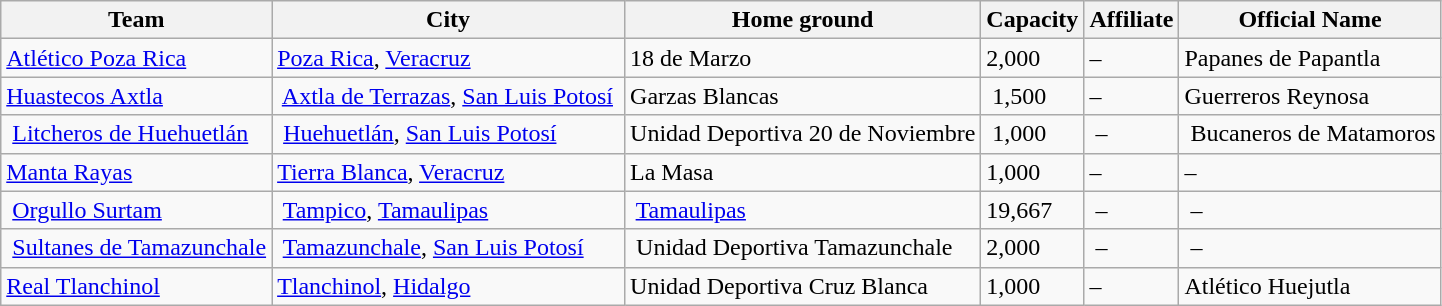<table class="wikitable sortable">
<tr>
<th>Team</th>
<th>City</th>
<th>Home ground</th>
<th>Capacity</th>
<th>Affiliate</th>
<th>Official Name</th>
</tr>
<tr>
<td><a href='#'>Atlético Poza Rica</a></td>
<td><a href='#'>Poza Rica</a>, <a href='#'>Veracruz</a></td>
<td>18 de Marzo</td>
<td>2,000</td>
<td>–</td>
<td>Papanes de Papantla</td>
</tr>
<tr>
<td><a href='#'>Huastecos Axtla</a></td>
<td> <a href='#'>Axtla de Terrazas</a>, <a href='#'>San Luis Potosí</a> </td>
<td>Garzas Blancas</td>
<td> 1,500</td>
<td>–</td>
<td>Guerreros Reynosa</td>
</tr>
<tr>
<td> <a href='#'>Litcheros de Huehuetlán</a> </td>
<td> <a href='#'>Huehuetlán</a>, <a href='#'>San Luis Potosí</a> </td>
<td>Unidad Deportiva 20 de Noviembre</td>
<td> 1,000</td>
<td> – </td>
<td> Bucaneros de Matamoros</td>
</tr>
<tr>
<td><a href='#'>Manta Rayas</a></td>
<td><a href='#'>Tierra Blanca</a>, <a href='#'>Veracruz</a></td>
<td>La Masa</td>
<td>1,000</td>
<td>–</td>
<td>–</td>
</tr>
<tr>
<td> <a href='#'>Orgullo Surtam</a> </td>
<td> <a href='#'>Tampico</a>, <a href='#'>Tamaulipas</a> </td>
<td> <a href='#'>Tamaulipas</a> </td>
<td>19,667</td>
<td> – </td>
<td> –</td>
</tr>
<tr>
<td> <a href='#'>Sultanes de Tamazunchale</a></td>
<td> <a href='#'>Tamazunchale</a>, <a href='#'>San Luis Potosí</a> </td>
<td> Unidad Deportiva Tamazunchale</td>
<td>2,000</td>
<td> – </td>
<td> –</td>
</tr>
<tr>
<td><a href='#'>Real Tlanchinol</a></td>
<td><a href='#'>Tlanchinol</a>, <a href='#'>Hidalgo</a></td>
<td>Unidad Deportiva Cruz Blanca</td>
<td>1,000</td>
<td>–</td>
<td>Atlético Huejutla</td>
</tr>
</table>
